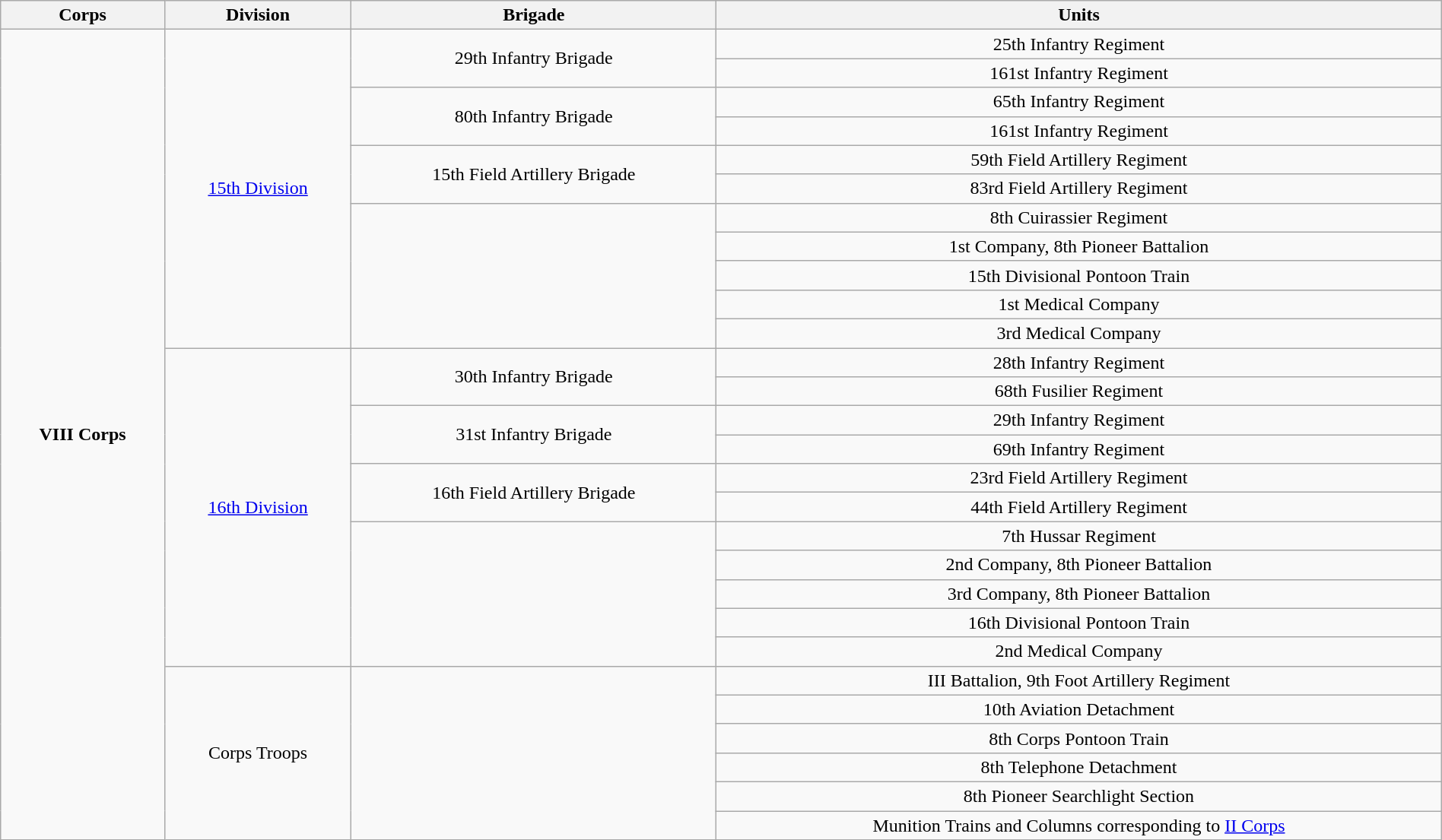<table class="wikitable collapsible collapsed" style="text-align:center; width:100%;">
<tr>
<th>Corps</th>
<th>Division</th>
<th>Brigade</th>
<th>Units</th>
</tr>
<tr>
<td ROWSPAN=28><strong>VIII Corps</strong></td>
<td ROWSPAN=11><a href='#'>15th Division</a></td>
<td ROWSPAN=2>29th Infantry Brigade</td>
<td>25th  Infantry Regiment</td>
</tr>
<tr>
<td>161st Infantry Regiment</td>
</tr>
<tr>
<td ROWSPAN=2>80th Infantry Brigade</td>
<td>65th Infantry Regiment</td>
</tr>
<tr>
<td>161st Infantry Regiment</td>
</tr>
<tr>
<td ROWSPAN=2>15th Field Artillery Brigade</td>
<td>59th Field Artillery Regiment</td>
</tr>
<tr>
<td>83rd Field Artillery Regiment</td>
</tr>
<tr>
<td ROWSPAN=5></td>
<td>8th Cuirassier Regiment</td>
</tr>
<tr>
<td>1st Company, 8th Pioneer Battalion</td>
</tr>
<tr>
<td>15th Divisional Pontoon Train</td>
</tr>
<tr>
<td>1st Medical Company</td>
</tr>
<tr>
<td>3rd Medical Company</td>
</tr>
<tr>
<td ROWSPAN=11><a href='#'>16th Division</a></td>
<td ROWSPAN=2>30th Infantry Brigade</td>
<td>28th Infantry Regiment</td>
</tr>
<tr>
<td>68th Fusilier Regiment</td>
</tr>
<tr>
<td ROWSPAN=2>31st Infantry Brigade</td>
<td>29th Infantry Regiment</td>
</tr>
<tr>
<td>69th Infantry Regiment</td>
</tr>
<tr>
<td ROWSPAN=2>16th Field Artillery Brigade</td>
<td>23rd Field Artillery Regiment</td>
</tr>
<tr>
<td>44th Field Artillery Regiment</td>
</tr>
<tr>
<td ROWSPAN=5></td>
<td>7th Hussar Regiment</td>
</tr>
<tr>
<td>2nd Company, 8th Pioneer Battalion</td>
</tr>
<tr>
<td>3rd Company, 8th Pioneer Battalion</td>
</tr>
<tr>
<td>16th Divisional Pontoon Train</td>
</tr>
<tr>
<td>2nd Medical Company</td>
</tr>
<tr>
<td ROWSPAN=6>Corps Troops</td>
<td ROWSPAN=6></td>
<td>III Battalion, 9th Foot Artillery Regiment</td>
</tr>
<tr>
<td>10th Aviation Detachment</td>
</tr>
<tr>
<td>8th Corps Pontoon Train</td>
</tr>
<tr>
<td>8th Telephone Detachment</td>
</tr>
<tr>
<td>8th Pioneer Searchlight Section</td>
</tr>
<tr>
<td>Munition Trains and Columns corresponding to <a href='#'>II Corps</a></td>
</tr>
</table>
